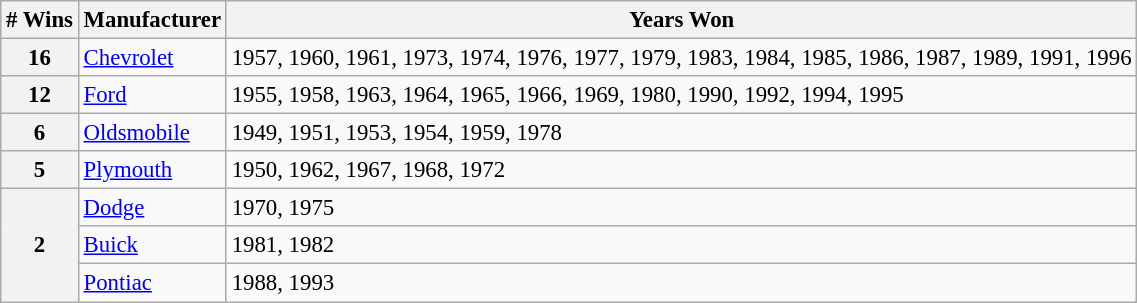<table class="wikitable" style="font-size: 95%;">
<tr>
<th># Wins</th>
<th>Manufacturer</th>
<th>Years Won</th>
</tr>
<tr>
<th>16</th>
<td><a href='#'>Chevrolet</a></td>
<td>1957, 1960, 1961, 1973, 1974, 1976, 1977, 1979, 1983, 1984, 1985, 1986, 1987, 1989, 1991, 1996</td>
</tr>
<tr>
<th>12</th>
<td><a href='#'>Ford</a></td>
<td>1955, 1958, 1963, 1964, 1965, 1966, 1969, 1980, 1990, 1992, 1994, 1995</td>
</tr>
<tr>
<th>6</th>
<td><a href='#'>Oldsmobile</a></td>
<td>1949, 1951, 1953, 1954, 1959, 1978</td>
</tr>
<tr>
<th>5</th>
<td><a href='#'>Plymouth</a></td>
<td>1950, 1962, 1967, 1968, 1972</td>
</tr>
<tr>
<th rowspan="3">2</th>
<td><a href='#'>Dodge</a></td>
<td>1970, 1975</td>
</tr>
<tr>
<td><a href='#'>Buick</a></td>
<td>1981, 1982</td>
</tr>
<tr>
<td><a href='#'>Pontiac</a></td>
<td>1988, 1993</td>
</tr>
</table>
